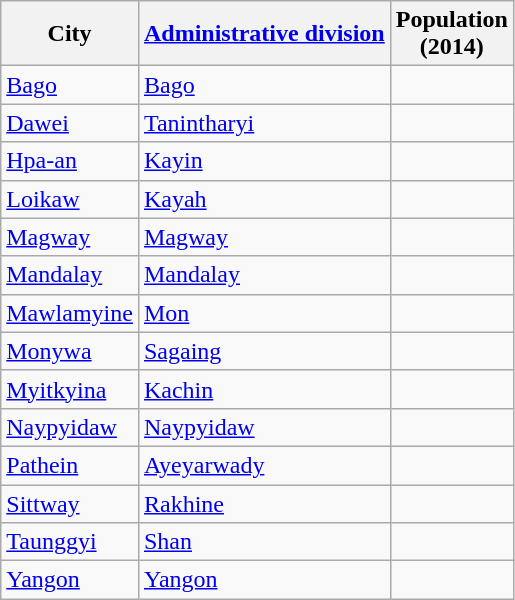<table class="wikitable sortable sticky-header col3right">
<tr>
<th>City</th>
<th><a href='#'>Administrative division</a></th>
<th>Population<br>(2014)</th>
</tr>
<tr>
<td><a href='#'>Bago</a></td>
<td><a href='#'>Bago</a></td>
<td></td>
</tr>
<tr>
<td><a href='#'>Dawei</a></td>
<td><a href='#'>Tanintharyi</a></td>
<td></td>
</tr>
<tr>
<td><a href='#'>Hpa-an</a></td>
<td><a href='#'>Kayin</a></td>
<td></td>
</tr>
<tr>
<td><a href='#'>Loikaw</a></td>
<td><a href='#'>Kayah</a></td>
<td></td>
</tr>
<tr>
<td><a href='#'>Magway</a></td>
<td><a href='#'>Magway</a></td>
<td></td>
</tr>
<tr>
<td><a href='#'>Mandalay</a></td>
<td><a href='#'>Mandalay</a></td>
<td></td>
</tr>
<tr>
<td><a href='#'>Mawlamyine</a></td>
<td><a href='#'>Mon</a></td>
<td></td>
</tr>
<tr>
<td><a href='#'>Monywa</a></td>
<td><a href='#'>Sagaing</a></td>
<td></td>
</tr>
<tr>
<td><a href='#'>Myitkyina</a></td>
<td><a href='#'>Kachin</a></td>
<td></td>
</tr>
<tr>
<td><a href='#'>Naypyidaw</a></td>
<td><a href='#'>Naypyidaw</a></td>
<td></td>
</tr>
<tr>
<td><a href='#'>Pathein</a></td>
<td><a href='#'>Ayeyarwady</a></td>
<td></td>
</tr>
<tr>
<td><a href='#'>Sittway</a></td>
<td><a href='#'>Rakhine</a></td>
<td></td>
</tr>
<tr>
<td><a href='#'>Taunggyi</a></td>
<td><a href='#'>Shan</a></td>
<td></td>
</tr>
<tr>
<td><a href='#'>Yangon</a></td>
<td><a href='#'>Yangon</a></td>
<td></td>
</tr>
</table>
